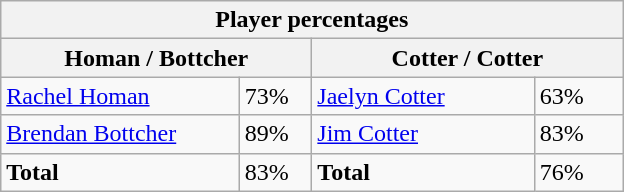<table class="wikitable">
<tr>
<th colspan=4 width=400>Player percentages</th>
</tr>
<tr>
<th colspan=2 width=200 style="white-space:nowrap;"> Homan / Bottcher</th>
<th colspan=2 width=200 style="white-space:nowrap;"> Cotter / Cotter</th>
</tr>
<tr>
<td><a href='#'>Rachel Homan</a></td>
<td>73%</td>
<td><a href='#'>Jaelyn Cotter</a></td>
<td>63%</td>
</tr>
<tr>
<td><a href='#'>Brendan Bottcher</a></td>
<td>89%</td>
<td><a href='#'>Jim Cotter</a></td>
<td>83%</td>
</tr>
<tr>
<td><strong>Total</strong></td>
<td>83%</td>
<td><strong>Total</strong></td>
<td>76%</td>
</tr>
</table>
